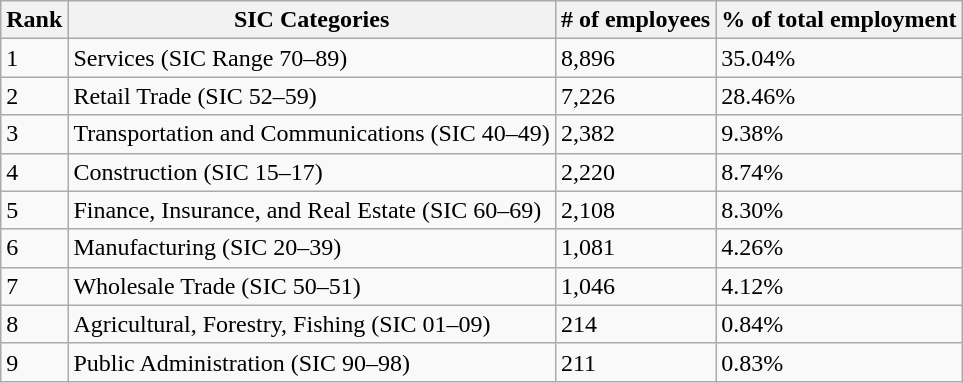<table class="wikitable sortable">
<tr>
<th>Rank</th>
<th>SIC Categories</th>
<th># of employees</th>
<th>% of total employment</th>
</tr>
<tr>
<td>1</td>
<td>Services (SIC Range 70–89)</td>
<td>8,896</td>
<td>35.04%</td>
</tr>
<tr>
<td>2</td>
<td>Retail Trade (SIC 52–59)</td>
<td>7,226</td>
<td>28.46%</td>
</tr>
<tr>
<td>3</td>
<td>Transportation and Communications (SIC 40–49)</td>
<td>2,382</td>
<td>9.38%</td>
</tr>
<tr>
<td>4</td>
<td>Construction (SIC 15–17)</td>
<td>2,220</td>
<td>8.74%</td>
</tr>
<tr>
<td>5</td>
<td>Finance, Insurance, and Real Estate (SIC 60–69)</td>
<td>2,108</td>
<td>8.30%</td>
</tr>
<tr>
<td>6</td>
<td>Manufacturing (SIC 20–39)</td>
<td>1,081</td>
<td>4.26%</td>
</tr>
<tr>
<td>7</td>
<td>Wholesale Trade (SIC 50–51)</td>
<td>1,046</td>
<td>4.12%</td>
</tr>
<tr>
<td>8</td>
<td>Agricultural, Forestry, Fishing (SIC 01–09)</td>
<td>214</td>
<td>0.84%</td>
</tr>
<tr>
<td>9</td>
<td>Public Administration (SIC 90–98)</td>
<td>211</td>
<td>0.83%</td>
</tr>
</table>
